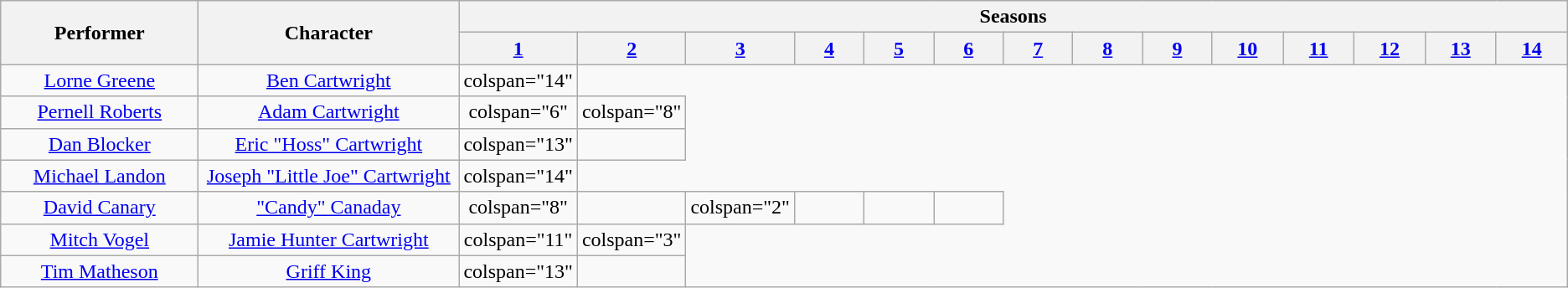<table class="wikitable" style="text-align: center;">
<tr>
<th rowspan="2" style="min-width: 150px; max-width: 150px;">Performer</th>
<th rowspan="2" style="min-width: 200px; max-width: 200px;">Character</th>
<th colspan="14">Seasons</th>
</tr>
<tr>
<th style="width:5%;"><a href='#'>1</a></th>
<th style="width:5%;"><a href='#'>2</a></th>
<th style="width:5%;"><a href='#'>3</a></th>
<th style="width:5%;"><a href='#'>4</a></th>
<th style="width:5%;"><a href='#'>5</a></th>
<th style="width:5%;"><a href='#'>6</a></th>
<th style="width:5%;"><a href='#'>7</a></th>
<th style="width:5%;"><a href='#'>8</a></th>
<th style="width:5%;"><a href='#'>9</a></th>
<th style="width:5%;"><a href='#'>10</a></th>
<th style="width:5%;"><a href='#'>11</a></th>
<th style="width:5%;"><a href='#'>12</a></th>
<th style="width:5%;"><a href='#'>13</a></th>
<th style="width:5%;"><a href='#'>14</a></th>
</tr>
<tr>
<td><a href='#'>Lorne Greene</a></td>
<td><a href='#'>Ben Cartwright</a></td>
<td>colspan="14" </td>
</tr>
<tr>
<td><a href='#'>Pernell Roberts</a></td>
<td><a href='#'>Adam Cartwright</a></td>
<td>colspan="6" </td>
<td>colspan="8" </td>
</tr>
<tr>
<td><a href='#'>Dan Blocker</a></td>
<td><a href='#'>Eric "Hoss" Cartwright</a></td>
<td>colspan="13" </td>
<td></td>
</tr>
<tr>
<td><a href='#'>Michael Landon</a></td>
<td><a href='#'>Joseph "Little Joe" Cartwright</a></td>
<td>colspan="14" </td>
</tr>
<tr>
<td><a href='#'>David Canary</a></td>
<td><a href='#'>"Candy" Canaday</a></td>
<td>colspan="8" </td>
<td></td>
<td>colspan="2" </td>
<td></td>
<td></td>
<td></td>
</tr>
<tr>
<td><a href='#'>Mitch Vogel</a></td>
<td><a href='#'>Jamie Hunter Cartwright</a></td>
<td>colspan="11" </td>
<td>colspan="3" </td>
</tr>
<tr>
<td><a href='#'>Tim Matheson</a></td>
<td><a href='#'>Griff King</a></td>
<td>colspan="13" </td>
<td></td>
</tr>
</table>
